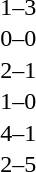<table cellspacing=1 width=70%>
<tr>
<th width=25%></th>
<th width=30%></th>
<th width=15%></th>
<th width=30%></th>
</tr>
<tr>
<td></td>
<td align=right></td>
<td align=center>1–3</td>
<td></td>
</tr>
<tr>
<td></td>
<td align=right></td>
<td align=center>0–0</td>
<td></td>
</tr>
<tr>
<td></td>
<td align=right></td>
<td align=center>2–1</td>
<td></td>
</tr>
<tr>
<td></td>
<td align=right></td>
<td align=center>1–0</td>
<td></td>
</tr>
<tr>
<td></td>
<td align=right></td>
<td align=center>4–1</td>
<td></td>
</tr>
<tr>
<td></td>
<td align=right></td>
<td align=center>2–5</td>
<td></td>
</tr>
</table>
